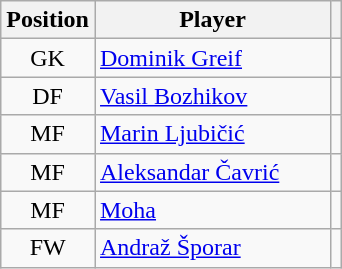<table class="wikitable">
<tr>
<th style="width:50px;">Position</th>
<th style="width:150px;">Player</th>
<th></th>
</tr>
<tr>
<td style="text-align:center;">GK</td>
<td> <a href='#'>Dominik Greif</a></td>
<td></td>
</tr>
<tr>
<td style="text-align:center;">DF</td>
<td> <a href='#'>Vasil Bozhikov</a></td>
<td></td>
</tr>
<tr>
<td style="text-align:center;">MF</td>
<td> <a href='#'>Marin Ljubičić</a></td>
<td></td>
</tr>
<tr>
<td style="text-align:center;">MF</td>
<td> <a href='#'>Aleksandar Čavrić</a></td>
<td></td>
</tr>
<tr>
<td style="text-align:center;">MF</td>
<td> <a href='#'>Moha</a></td>
<td></td>
</tr>
<tr>
<td style="text-align:center;">FW</td>
<td> <a href='#'>Andraž Šporar</a></td>
<td></td>
</tr>
</table>
